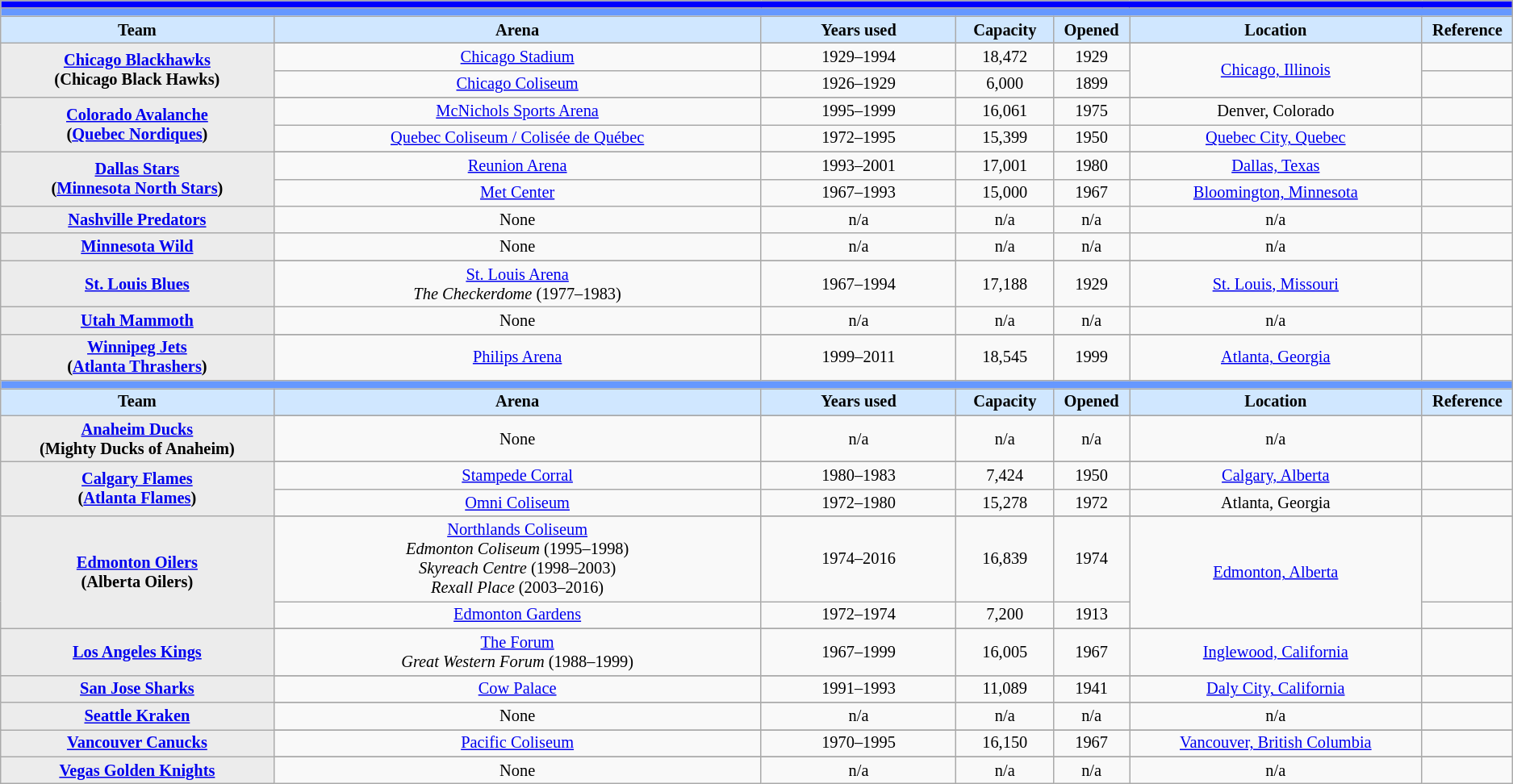<table class="wikitable" style="font-size: 85%; text-align: center;">
<tr>
<td style="background: #0000FF" align="center" colspan="7"><strong><a href='#'></a></strong></td>
</tr>
<tr>
<td style="background: #6698FF" align="center" colspan="7"><strong><a href='#'></a></strong></td>
</tr>
<tr>
<th style="width:14%; background: #D0E7FF;">Team</th>
<th style="width:25%; background: #D0E7FF;">Arena</th>
<th style="width:10%;background: #D0E7FF;">Years used</th>
<th style="width:5%; background: #D0E7FF;">Capacity</th>
<th style="width:3%;background: #D0E7FF;">Opened</th>
<th style="width:15%; background: #D0E7FF;">Location</th>
<th style="width:3%;background: #D0E7FF;">Reference</th>
</tr>
<tr>
<th style="background: #ececec;" rowspan=3><a href='#'>Chicago Blackhawks</a><br>(Chicago Black Hawks)</th>
</tr>
<tr>
<td><a href='#'>Chicago Stadium</a></td>
<td>1929–1994</td>
<td>18,472</td>
<td>1929</td>
<td rowspan=2><a href='#'>Chicago, Illinois</a></td>
<td></td>
</tr>
<tr>
<td><a href='#'>Chicago Coliseum</a></td>
<td>1926–1929</td>
<td>6,000</td>
<td>1899</td>
<td></td>
</tr>
<tr>
<th style="background: #ececec;" rowspan=3><a href='#'>Colorado Avalanche</a><br>(<a href='#'>Quebec Nordiques</a>)</th>
</tr>
<tr>
<td><a href='#'>McNichols Sports Arena</a></td>
<td>1995–1999</td>
<td>16,061</td>
<td>1975</td>
<td>Denver, Colorado</td>
<td></td>
</tr>
<tr>
<td><a href='#'>Quebec Coliseum / Colisée de Québec</a></td>
<td>1972–1995</td>
<td>15,399</td>
<td>1950</td>
<td><a href='#'>Quebec City, Quebec</a></td>
<td></td>
</tr>
<tr>
<th style="background: #ececec;" rowspan=3><a href='#'>Dallas Stars</a><br>(<a href='#'>Minnesota North Stars</a>)</th>
</tr>
<tr>
<td><a href='#'>Reunion Arena</a></td>
<td>1993–2001</td>
<td>17,001</td>
<td>1980</td>
<td><a href='#'>Dallas, Texas</a></td>
<td></td>
</tr>
<tr>
<td><a href='#'>Met Center</a></td>
<td>1967–1993</td>
<td>15,000</td>
<td>1967</td>
<td><a href='#'>Bloomington, Minnesota</a></td>
<td></td>
</tr>
<tr>
<td ! style="background: #ececec;"><strong><a href='#'>Nashville Predators</a></strong></td>
<td>None</td>
<td>n/a</td>
<td>n/a</td>
<td>n/a</td>
<td>n/a</td>
<td></td>
</tr>
<tr>
<th style="background: #ececec;"><a href='#'>Minnesota Wild</a></th>
<td>None</td>
<td>n/a</td>
<td>n/a</td>
<td>n/a</td>
<td>n/a</td>
<td></td>
</tr>
<tr>
<td ! style="background: #ececec;" rowspan=2><strong><a href='#'>St. Louis Blues</a></strong></td>
</tr>
<tr>
<td><a href='#'>St. Louis Arena</a><br><em>The Checkerdome</em> (1977–1983)</td>
<td>1967–1994</td>
<td>17,188</td>
<td>1929</td>
<td><a href='#'>St. Louis, Missouri</a></td>
<td></td>
</tr>
<tr>
<th style="background: #ececec;"><a href='#'>Utah Mammoth</a></th>
<td>None</td>
<td>n/a</td>
<td>n/a</td>
<td>n/a</td>
<td>n/a</td>
<td></td>
</tr>
<tr>
<th style="background: #ececec;" rowspan=2><a href='#'>Winnipeg Jets</a><br>(<a href='#'>Atlanta Thrashers</a>)</th>
</tr>
<tr>
<td><a href='#'>Philips Arena</a></td>
<td>1999–2011</td>
<td>18,545</td>
<td>1999</td>
<td><a href='#'>Atlanta, Georgia</a></td>
<td></td>
</tr>
<tr>
<td style="background: #6698FF" align="center" colspan="7"><strong><a href='#'></a></strong></td>
</tr>
<tr>
<th style="width:14%; background: #D0E7FF;">Team</th>
<th style="width:25%; background: #D0E7FF;">Arena</th>
<th style="width:10%;background: #D0E7FF;">Years used</th>
<th style="width:5%; background: #D0E7FF;">Capacity</th>
<th style="width:3%;background: #D0E7FF;">Opened</th>
<th style="width:15%; background: #D0E7FF;">Location</th>
<th style="width:3%;background: #D0E7FF;">Reference</th>
</tr>
<tr>
<th style="background: #ececec;" rowspan=2><a href='#'>Anaheim Ducks</a><br>(Mighty Ducks of Anaheim)</th>
</tr>
<tr>
<td>None</td>
<td>n/a</td>
<td>n/a</td>
<td>n/a</td>
<td>n/a</td>
<td></td>
</tr>
<tr>
<th style="background: #ececec;" rowspan=3><a href='#'>Calgary Flames</a><br>(<a href='#'>Atlanta Flames</a>)</th>
</tr>
<tr>
<td><a href='#'>Stampede Corral</a></td>
<td>1980–1983</td>
<td>7,424</td>
<td>1950</td>
<td><a href='#'>Calgary, Alberta</a></td>
<td></td>
</tr>
<tr>
<td><a href='#'>Omni Coliseum</a></td>
<td>1972–1980</td>
<td>15,278</td>
<td>1972</td>
<td>Atlanta, Georgia</td>
<td></td>
</tr>
<tr>
<th rowspan="3" style="background: #ececec;"><a href='#'>Edmonton Oilers</a><br>(Alberta Oilers)</th>
</tr>
<tr>
<td><a href='#'>Northlands Coliseum</a><br><em>Edmonton Coliseum</em> (1995–1998)<br><em>Skyreach Centre</em> (1998–2003)<br><em>Rexall Place</em> (2003–2016)</td>
<td>1974–2016</td>
<td>16,839</td>
<td>1974</td>
<td rowspan=2><a href='#'>Edmonton, Alberta</a></td>
<td></td>
</tr>
<tr>
<td><a href='#'>Edmonton Gardens</a></td>
<td>1972–1974</td>
<td>7,200</td>
<td>1913</td>
<td></td>
</tr>
<tr>
<th style="background: #ececec;" rowspan=2><a href='#'>Los Angeles Kings</a></th>
</tr>
<tr>
<td><a href='#'>The Forum</a><br><em>Great Western Forum</em> (1988–1999)</td>
<td>1967–1999</td>
<td>16,005</td>
<td>1967</td>
<td><a href='#'>Inglewood, California</a></td>
<td></td>
</tr>
<tr>
<th style="background: #ececec;" rowspan=2><a href='#'>San Jose Sharks</a></th>
</tr>
<tr>
<td><a href='#'>Cow Palace</a></td>
<td>1991–1993</td>
<td>11,089</td>
<td>1941</td>
<td><a href='#'>Daly City, California</a></td>
<td></td>
</tr>
<tr>
<th style="background: #ececec;" rowspan=2><a href='#'>Seattle Kraken</a></th>
</tr>
<tr>
<td>None</td>
<td>n/a</td>
<td>n/a</td>
<td>n/a</td>
<td>n/a</td>
<td></td>
</tr>
<tr>
<th style="background: #ececec;" rowspan=2><a href='#'>Vancouver Canucks</a></th>
</tr>
<tr>
<td><a href='#'>Pacific Coliseum</a></td>
<td>1970–1995</td>
<td>16,150</td>
<td>1967</td>
<td><a href='#'>Vancouver, British Columbia</a></td>
<td></td>
</tr>
<tr>
<th style="background: #ececec;" rowspan=2><a href='#'>Vegas Golden Knights</a></th>
</tr>
<tr>
<td>None</td>
<td>n/a</td>
<td>n/a</td>
<td>n/a</td>
<td>n/a</td>
<td></td>
</tr>
</table>
